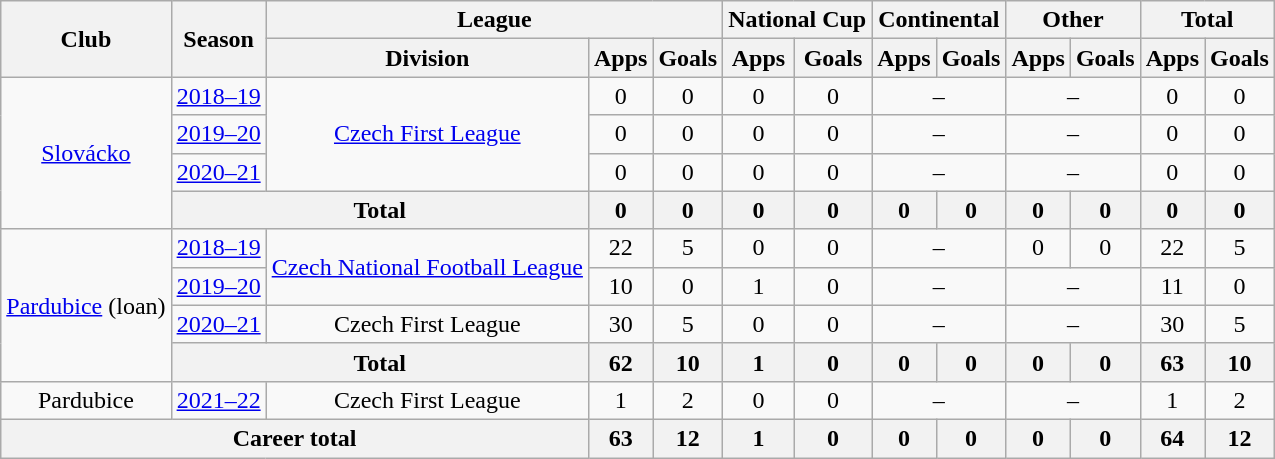<table class="wikitable" style="text-align: center">
<tr>
<th rowspan="2">Club</th>
<th rowspan="2">Season</th>
<th colspan="3">League</th>
<th colspan="2">National Cup</th>
<th colspan="2">Continental</th>
<th colspan="2">Other</th>
<th colspan="2">Total</th>
</tr>
<tr>
<th>Division</th>
<th>Apps</th>
<th>Goals</th>
<th>Apps</th>
<th>Goals</th>
<th>Apps</th>
<th>Goals</th>
<th>Apps</th>
<th>Goals</th>
<th>Apps</th>
<th>Goals</th>
</tr>
<tr>
<td rowspan="4"><a href='#'>Slovácko</a></td>
<td><a href='#'>2018–19</a></td>
<td rowspan="3"><a href='#'>Czech First League</a></td>
<td>0</td>
<td>0</td>
<td>0</td>
<td>0</td>
<td colspan="2">–</td>
<td colspan="2">–</td>
<td>0</td>
<td>0</td>
</tr>
<tr>
<td><a href='#'>2019–20</a></td>
<td>0</td>
<td>0</td>
<td>0</td>
<td>0</td>
<td colspan="2">–</td>
<td colspan="2">–</td>
<td>0</td>
<td>0</td>
</tr>
<tr>
<td><a href='#'>2020–21</a></td>
<td>0</td>
<td>0</td>
<td>0</td>
<td>0</td>
<td colspan="2">–</td>
<td colspan="2">–</td>
<td>0</td>
<td>0</td>
</tr>
<tr>
<th colspan="2">Total</th>
<th>0</th>
<th>0</th>
<th>0</th>
<th>0</th>
<th>0</th>
<th>0</th>
<th>0</th>
<th>0</th>
<th>0</th>
<th>0</th>
</tr>
<tr>
<td rowspan="4"><a href='#'>Pardubice</a> (loan)</td>
<td><a href='#'>2018–19</a></td>
<td rowspan="2"><a href='#'>Czech National Football League</a></td>
<td>22</td>
<td>5</td>
<td>0</td>
<td>0</td>
<td colspan="2">–</td>
<td>0</td>
<td>0</td>
<td>22</td>
<td>5</td>
</tr>
<tr>
<td><a href='#'>2019–20</a></td>
<td>10</td>
<td>0</td>
<td>1</td>
<td>0</td>
<td colspan="2">–</td>
<td colspan="2">–</td>
<td>11</td>
<td>0</td>
</tr>
<tr>
<td><a href='#'>2020–21</a></td>
<td>Czech First League</td>
<td>30</td>
<td>5</td>
<td>0</td>
<td>0</td>
<td colspan="2">–</td>
<td colspan="2">–</td>
<td>30</td>
<td>5</td>
</tr>
<tr>
<th colspan="2">Total</th>
<th>62</th>
<th>10</th>
<th>1</th>
<th>0</th>
<th>0</th>
<th>0</th>
<th>0</th>
<th>0</th>
<th>63</th>
<th>10</th>
</tr>
<tr>
<td>Pardubice</td>
<td><a href='#'>2021–22</a></td>
<td>Czech First League</td>
<td>1</td>
<td>2</td>
<td>0</td>
<td>0</td>
<td colspan="2">–</td>
<td colspan="2">–</td>
<td>1</td>
<td>2</td>
</tr>
<tr>
<th colspan="3">Career total</th>
<th>63</th>
<th>12</th>
<th>1</th>
<th>0</th>
<th>0</th>
<th>0</th>
<th>0</th>
<th>0</th>
<th>64</th>
<th>12</th>
</tr>
</table>
